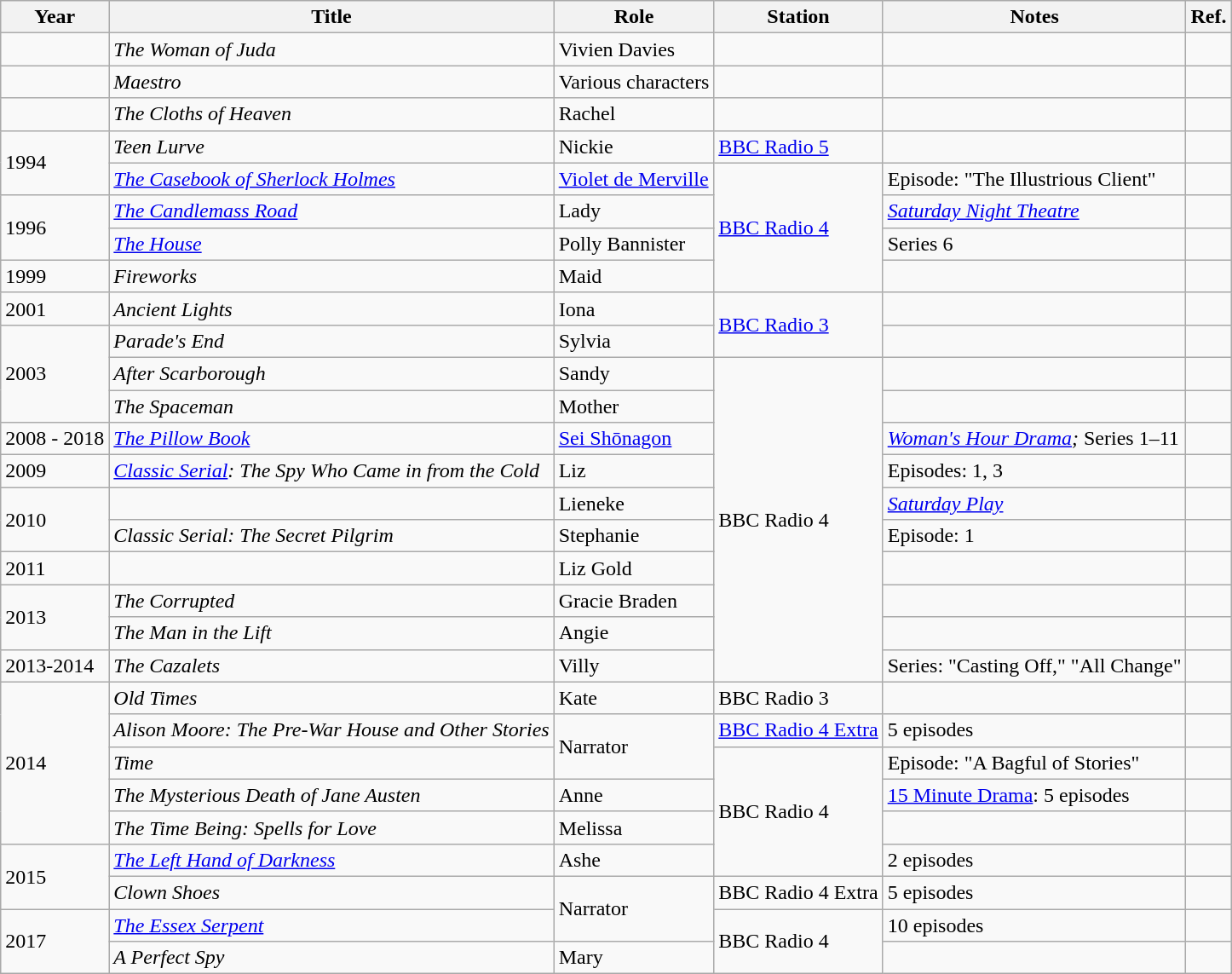<table class="wikitable sortable">
<tr>
<th>Year</th>
<th>Title</th>
<th>Role</th>
<th>Station</th>
<th>Notes</th>
<th>Ref.</th>
</tr>
<tr>
<td></td>
<td><em>The Woman of Juda</em></td>
<td>Vivien Davies</td>
<td></td>
<td></td>
<td></td>
</tr>
<tr>
<td></td>
<td><em>Maestro</em></td>
<td>Various characters</td>
<td></td>
<td></td>
<td></td>
</tr>
<tr>
<td></td>
<td><em>The Cloths of Heaven</em></td>
<td>Rachel</td>
<td></td>
<td></td>
<td></td>
</tr>
<tr>
<td rowspan="2">1994</td>
<td><em>Teen Lurve</em></td>
<td>Nickie</td>
<td><a href='#'>BBC Radio 5</a></td>
<td></td>
<td></td>
</tr>
<tr>
<td><em><a href='#'>The Casebook of Sherlock Holmes</a></em></td>
<td><a href='#'>Violet de Merville</a></td>
<td rowspan="4"><a href='#'>BBC Radio 4</a></td>
<td>Episode: "The Illustrious Client"</td>
<td></td>
</tr>
<tr>
<td rowspan="2">1996</td>
<td><em><a href='#'>The Candlemass Road</a></em></td>
<td>Lady</td>
<td><em><a href='#'>Saturday Night Theatre</a></em></td>
<td></td>
</tr>
<tr>
<td><em><a href='#'>The House</a></em></td>
<td>Polly Bannister</td>
<td>Series 6</td>
<td></td>
</tr>
<tr>
<td>1999</td>
<td><em>Fireworks</em></td>
<td>Maid</td>
<td></td>
<td></td>
</tr>
<tr>
<td>2001</td>
<td><em>Ancient Lights</em></td>
<td>Iona</td>
<td rowspan="2"><a href='#'>BBC Radio 3</a></td>
<td></td>
<td></td>
</tr>
<tr>
<td rowspan="3">2003</td>
<td><em>Parade's End</em></td>
<td>Sylvia</td>
<td></td>
<td></td>
</tr>
<tr>
<td><em>After Scarborough</em></td>
<td>Sandy</td>
<td rowspan="10">BBC Radio 4</td>
<td></td>
<td></td>
</tr>
<tr>
<td><em>The Spaceman</em></td>
<td>Mother</td>
<td></td>
<td></td>
</tr>
<tr>
<td>2008 - 2018</td>
<td><em><a href='#'>The Pillow Book</a></em></td>
<td><a href='#'>Sei Shōnagon</a></td>
<td><em><a href='#'>Woman's Hour Drama</a>;</em> Series 1–11</td>
<td></td>
</tr>
<tr>
<td>2009</td>
<td><em><a href='#'>Classic Serial</a>: The Spy Who Came in from the Cold</em></td>
<td>Liz</td>
<td>Episodes: 1, 3</td>
<td></td>
</tr>
<tr>
<td rowspan="2">2010</td>
<td><em></em></td>
<td>Lieneke</td>
<td><em><a href='#'>Saturday Play</a></em></td>
<td></td>
</tr>
<tr>
<td><em>Classic Serial: The Secret Pilgrim</em></td>
<td>Stephanie</td>
<td>Episode: 1</td>
<td></td>
</tr>
<tr>
<td>2011</td>
<td><em></em></td>
<td>Liz Gold</td>
<td></td>
<td></td>
</tr>
<tr>
<td rowspan="2">2013</td>
<td><em>The Corrupted</em></td>
<td>Gracie Braden</td>
<td></td>
<td></td>
</tr>
<tr>
<td><em>The Man in the Lift</em></td>
<td>Angie</td>
<td></td>
<td></td>
</tr>
<tr>
<td>2013-2014</td>
<td><em>The Cazalets</em></td>
<td>Villy</td>
<td>Series: "Casting Off," "All Change"</td>
<td></td>
</tr>
<tr>
<td rowspan="5">2014</td>
<td><em>Old Times</em></td>
<td>Kate</td>
<td>BBC Radio 3</td>
<td></td>
<td></td>
</tr>
<tr>
<td><em>Alison Moore: The Pre-War House and Other Stories</em></td>
<td rowspan="2">Narrator</td>
<td><a href='#'>BBC Radio 4 Extra</a></td>
<td>5 episodes</td>
<td></td>
</tr>
<tr>
<td><em>Time</em></td>
<td rowspan="4">BBC Radio 4</td>
<td>Episode: "A Bagful of Stories"</td>
<td></td>
</tr>
<tr>
<td><em>The Mysterious Death of Jane Austen</em></td>
<td>Anne</td>
<td><a href='#'>15 Minute Drama</a>: 5 episodes</td>
<td></td>
</tr>
<tr>
<td><em>The Time Being: Spells for Love</em></td>
<td>Melissa</td>
<td></td>
<td></td>
</tr>
<tr>
<td rowspan="2">2015</td>
<td><em><a href='#'>The Left Hand of Darkness</a></em></td>
<td>Ashe</td>
<td>2 episodes</td>
<td></td>
</tr>
<tr>
<td><em>Clown Shoes</em></td>
<td rowspan="2">Narrator</td>
<td>BBC Radio 4 Extra</td>
<td>5 episodes</td>
<td></td>
</tr>
<tr>
<td rowspan="2">2017</td>
<td><em><a href='#'>The Essex Serpent</a></em></td>
<td rowspan="2">BBC Radio 4</td>
<td>10 episodes</td>
<td></td>
</tr>
<tr>
<td><em>A Perfect Spy</em></td>
<td>Mary</td>
<td></td>
<td></td>
</tr>
</table>
